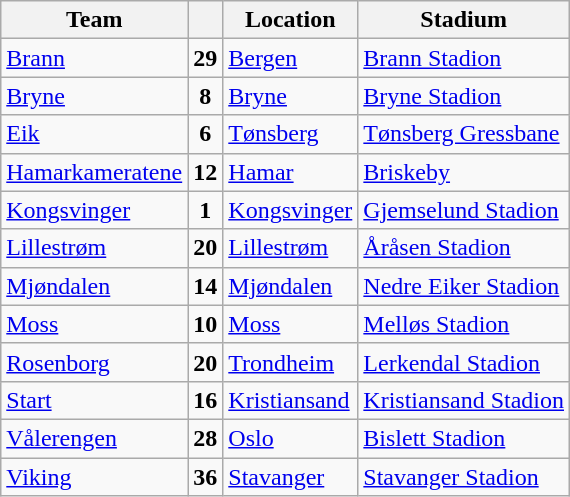<table class="wikitable sortable" border="1">
<tr>
<th>Team</th>
<th></th>
<th>Location</th>
<th>Stadium</th>
</tr>
<tr>
<td><a href='#'>Brann</a></td>
<td align="center"><strong>29</strong></td>
<td><a href='#'>Bergen</a></td>
<td><a href='#'>Brann Stadion</a></td>
</tr>
<tr>
<td><a href='#'>Bryne</a></td>
<td align="center"><strong>8</strong></td>
<td><a href='#'>Bryne</a></td>
<td><a href='#'>Bryne Stadion</a></td>
</tr>
<tr>
<td><a href='#'>Eik</a></td>
<td align="center"><strong>6</strong></td>
<td><a href='#'>Tønsberg</a></td>
<td><a href='#'>Tønsberg Gressbane</a></td>
</tr>
<tr>
<td><a href='#'>Hamarkameratene</a></td>
<td align="center"><strong>12</strong></td>
<td><a href='#'>Hamar</a></td>
<td><a href='#'>Briskeby</a></td>
</tr>
<tr>
<td><a href='#'>Kongsvinger</a></td>
<td align="center"><strong>1</strong></td>
<td><a href='#'>Kongsvinger</a></td>
<td><a href='#'>Gjemselund Stadion</a></td>
</tr>
<tr>
<td><a href='#'>Lillestrøm</a></td>
<td align="center"><strong>20</strong></td>
<td><a href='#'>Lillestrøm</a></td>
<td><a href='#'>Åråsen Stadion</a></td>
</tr>
<tr>
<td><a href='#'>Mjøndalen</a></td>
<td align="center"><strong>14</strong></td>
<td><a href='#'>Mjøndalen</a></td>
<td><a href='#'>Nedre Eiker Stadion</a></td>
</tr>
<tr>
<td><a href='#'>Moss</a></td>
<td align="center"><strong>10</strong></td>
<td><a href='#'>Moss</a></td>
<td><a href='#'>Melløs Stadion</a></td>
</tr>
<tr>
<td><a href='#'>Rosenborg</a></td>
<td align="center"><strong>20</strong></td>
<td><a href='#'>Trondheim</a></td>
<td><a href='#'>Lerkendal Stadion</a></td>
</tr>
<tr>
<td><a href='#'>Start</a></td>
<td align="center"><strong>16</strong></td>
<td><a href='#'>Kristiansand</a></td>
<td><a href='#'>Kristiansand Stadion</a></td>
</tr>
<tr>
<td><a href='#'>Vålerengen</a></td>
<td align="center"><strong>28</strong></td>
<td><a href='#'>Oslo</a></td>
<td><a href='#'>Bislett Stadion</a></td>
</tr>
<tr>
<td><a href='#'>Viking</a></td>
<td align="center"><strong>36</strong></td>
<td><a href='#'>Stavanger</a></td>
<td><a href='#'>Stavanger Stadion</a></td>
</tr>
</table>
